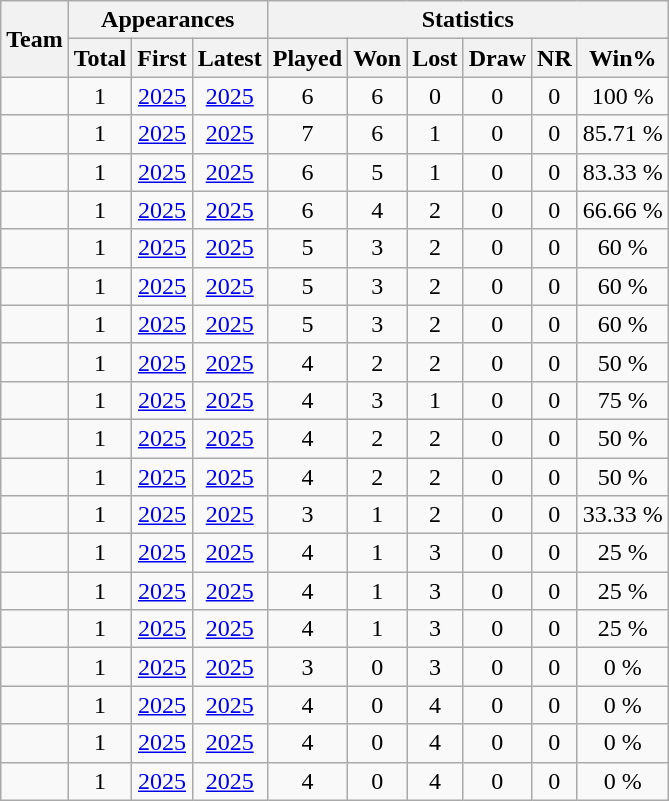<table class="wikitable sortable" style="text-align: center;">
<tr>
<th rowspan="2">Team</th>
<th colspan=3>Appearances</th>
<th colspan="6">Statistics</th>
</tr>
<tr>
<th>Total</th>
<th>First</th>
<th>Latest</th>
<th>Played</th>
<th>Won</th>
<th>Lost</th>
<th>Draw</th>
<th>NR</th>
<th>Win%</th>
</tr>
<tr>
<td style="text-align:left;"></td>
<td>1</td>
<td><a href='#'>2025</a></td>
<td><a href='#'>2025</a></td>
<td>6</td>
<td>6</td>
<td>0</td>
<td>0</td>
<td>0</td>
<td>100 %</td>
</tr>
<tr>
<td style="text-align:left;"></td>
<td>1</td>
<td><a href='#'>2025</a></td>
<td><a href='#'>2025</a></td>
<td>7</td>
<td>6</td>
<td>1</td>
<td>0</td>
<td>0</td>
<td>85.71 %</td>
</tr>
<tr>
<td style="text-align:left;"></td>
<td>1</td>
<td><a href='#'>2025</a></td>
<td><a href='#'>2025</a></td>
<td>6</td>
<td>5</td>
<td>1</td>
<td>0</td>
<td>0</td>
<td>83.33 %</td>
</tr>
<tr>
<td style="text-align:left;"></td>
<td>1</td>
<td><a href='#'>2025</a></td>
<td><a href='#'>2025</a></td>
<td>6</td>
<td>4</td>
<td>2</td>
<td>0</td>
<td>0</td>
<td>66.66 %</td>
</tr>
<tr>
<td style="text-align:left;"></td>
<td>1</td>
<td><a href='#'>2025</a></td>
<td><a href='#'>2025</a></td>
<td>5</td>
<td>3</td>
<td>2</td>
<td>0</td>
<td>0</td>
<td>60 %</td>
</tr>
<tr>
<td style="text-align:left;"></td>
<td>1</td>
<td><a href='#'>2025</a></td>
<td><a href='#'>2025</a></td>
<td>5</td>
<td>3</td>
<td>2</td>
<td>0</td>
<td>0</td>
<td>60 %</td>
</tr>
<tr>
<td style="text-align:left;"></td>
<td>1</td>
<td><a href='#'>2025</a></td>
<td><a href='#'>2025</a></td>
<td>5</td>
<td>3</td>
<td>2</td>
<td>0</td>
<td>0</td>
<td>60 %</td>
</tr>
<tr>
<td style="text-align:left;"></td>
<td>1</td>
<td><a href='#'>2025</a></td>
<td><a href='#'>2025</a></td>
<td>4</td>
<td>2</td>
<td>2</td>
<td>0</td>
<td>0</td>
<td>50 %</td>
</tr>
<tr>
<td style="text-align:left;"></td>
<td>1</td>
<td><a href='#'>2025</a></td>
<td><a href='#'>2025</a></td>
<td>4</td>
<td>3</td>
<td>1</td>
<td>0</td>
<td>0</td>
<td>75 %</td>
</tr>
<tr>
<td style="text-align:left;"></td>
<td>1</td>
<td><a href='#'>2025</a></td>
<td><a href='#'>2025</a></td>
<td>4</td>
<td>2</td>
<td>2</td>
<td>0</td>
<td>0</td>
<td>50 %</td>
</tr>
<tr>
<td style="text-align:left;"></td>
<td>1</td>
<td><a href='#'>2025</a></td>
<td><a href='#'>2025</a></td>
<td>4</td>
<td>2</td>
<td>2</td>
<td>0</td>
<td>0</td>
<td>50 %</td>
</tr>
<tr>
<td style="text-align:left;"></td>
<td>1</td>
<td><a href='#'>2025</a></td>
<td><a href='#'>2025</a></td>
<td>3</td>
<td>1</td>
<td>2</td>
<td>0</td>
<td>0</td>
<td>33.33 %</td>
</tr>
<tr>
<td style="text-align:left;"></td>
<td>1</td>
<td><a href='#'>2025</a></td>
<td><a href='#'>2025</a></td>
<td>4</td>
<td>1</td>
<td>3</td>
<td>0</td>
<td>0</td>
<td>25 %</td>
</tr>
<tr>
<td style="text-align:left;"></td>
<td>1</td>
<td><a href='#'>2025</a></td>
<td><a href='#'>2025</a></td>
<td>4</td>
<td>1</td>
<td>3</td>
<td>0</td>
<td>0</td>
<td>25 %</td>
</tr>
<tr>
<td style="text-align:left;"></td>
<td>1</td>
<td><a href='#'>2025</a></td>
<td><a href='#'>2025</a></td>
<td>4</td>
<td>1</td>
<td>3</td>
<td>0</td>
<td>0</td>
<td>25 %</td>
</tr>
<tr>
<td style="text-align:left;"></td>
<td>1</td>
<td><a href='#'>2025</a></td>
<td><a href='#'>2025</a></td>
<td>3</td>
<td>0</td>
<td>3</td>
<td>0</td>
<td>0</td>
<td>0 %</td>
</tr>
<tr>
<td style="text-align:left;"></td>
<td>1</td>
<td><a href='#'>2025</a></td>
<td><a href='#'>2025</a></td>
<td>4</td>
<td>0</td>
<td>4</td>
<td>0</td>
<td>0</td>
<td>0 %</td>
</tr>
<tr>
<td style="text-align:left;"></td>
<td>1</td>
<td><a href='#'>2025</a></td>
<td><a href='#'>2025</a></td>
<td>4</td>
<td>0</td>
<td>4</td>
<td>0</td>
<td>0</td>
<td>0 %</td>
</tr>
<tr>
<td style="text-align:left;"></td>
<td>1</td>
<td><a href='#'>2025</a></td>
<td><a href='#'>2025</a></td>
<td>4</td>
<td>0</td>
<td>4</td>
<td>0</td>
<td>0</td>
<td>0 %</td>
</tr>
</table>
